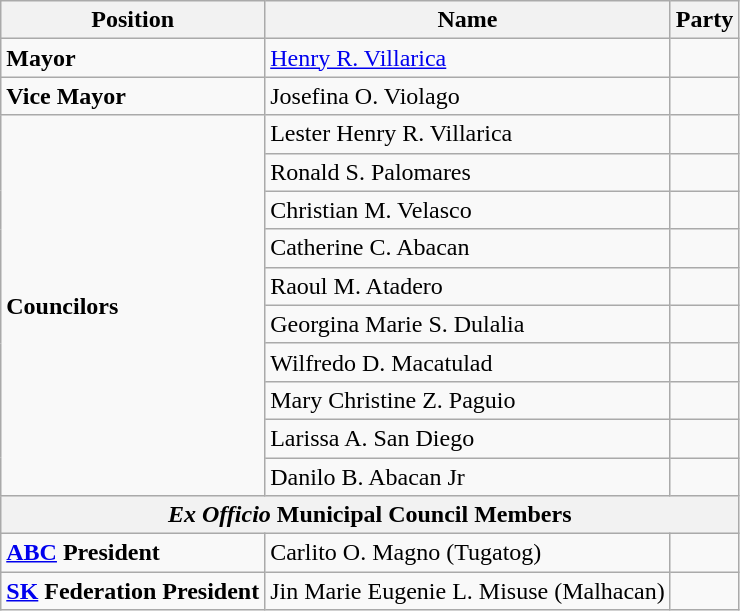<table class=wikitable>
<tr>
<th>Position</th>
<th>Name</th>
<th colspan=2>Party</th>
</tr>
<tr>
<td><strong>Mayor</strong></td>
<td><a href='#'>Henry R. Villarica</a></td>
<td></td>
</tr>
<tr>
<td><strong>Vice Mayor</strong></td>
<td>Josefina O. Violago</td>
<td></td>
</tr>
<tr>
<td rowspan=10><strong>Councilors</strong></td>
<td>Lester Henry R. Villarica</td>
<td></td>
</tr>
<tr>
<td>Ronald S. Palomares</td>
<td></td>
</tr>
<tr>
<td>Christian M. Velasco</td>
<td></td>
</tr>
<tr>
<td>Catherine C. Abacan</td>
<td></td>
</tr>
<tr>
<td>Raoul M. Atadero</td>
<td></td>
</tr>
<tr>
<td>Georgina Marie S. Dulalia</td>
<td></td>
</tr>
<tr>
<td>Wilfredo D. Macatulad</td>
<td></td>
</tr>
<tr>
<td>Mary Christine Z. Paguio</td>
<td></td>
</tr>
<tr>
<td>Larissa A. San Diego</td>
<td></td>
</tr>
<tr>
<td>Danilo B. Abacan Jr</td>
<td></td>
</tr>
<tr>
<th colspan=4><em>Ex Officio</em> Municipal Council Members</th>
</tr>
<tr>
<td><strong><a href='#'>ABC</a> President</strong></td>
<td>Carlito O. Magno (Tugatog)</td>
<td></td>
</tr>
<tr>
<td><strong><a href='#'>SK</a> Federation President</strong></td>
<td>Jin Marie Eugenie L. Misuse (Malhacan)</td>
<td></td>
</tr>
</table>
